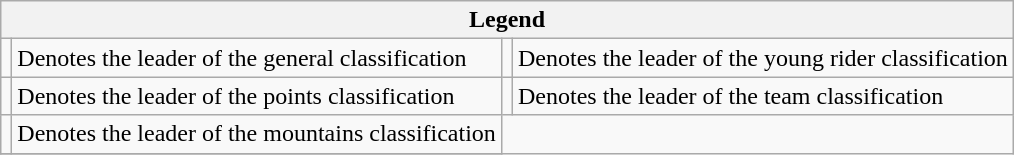<table class="wikitable">
<tr>
<th colspan="4">Legend</th>
</tr>
<tr>
<td></td>
<td>Denotes the leader of the general classification</td>
<td></td>
<td>Denotes the leader of the young rider classification</td>
</tr>
<tr>
<td></td>
<td>Denotes the leader of the points classification</td>
<td></td>
<td>Denotes the leader of the team classification</td>
</tr>
<tr>
<td></td>
<td>Denotes the leader of the mountains classification</td>
</tr>
<tr>
</tr>
</table>
